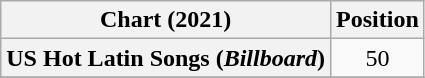<table class="wikitable plainrowheaders" style="text-align:center">
<tr>
<th scope="col">Chart (2021)</th>
<th scope="col">Position</th>
</tr>
<tr>
<th scope="row">US Hot Latin Songs (<em>Billboard</em>)</th>
<td>50</td>
</tr>
<tr>
</tr>
</table>
